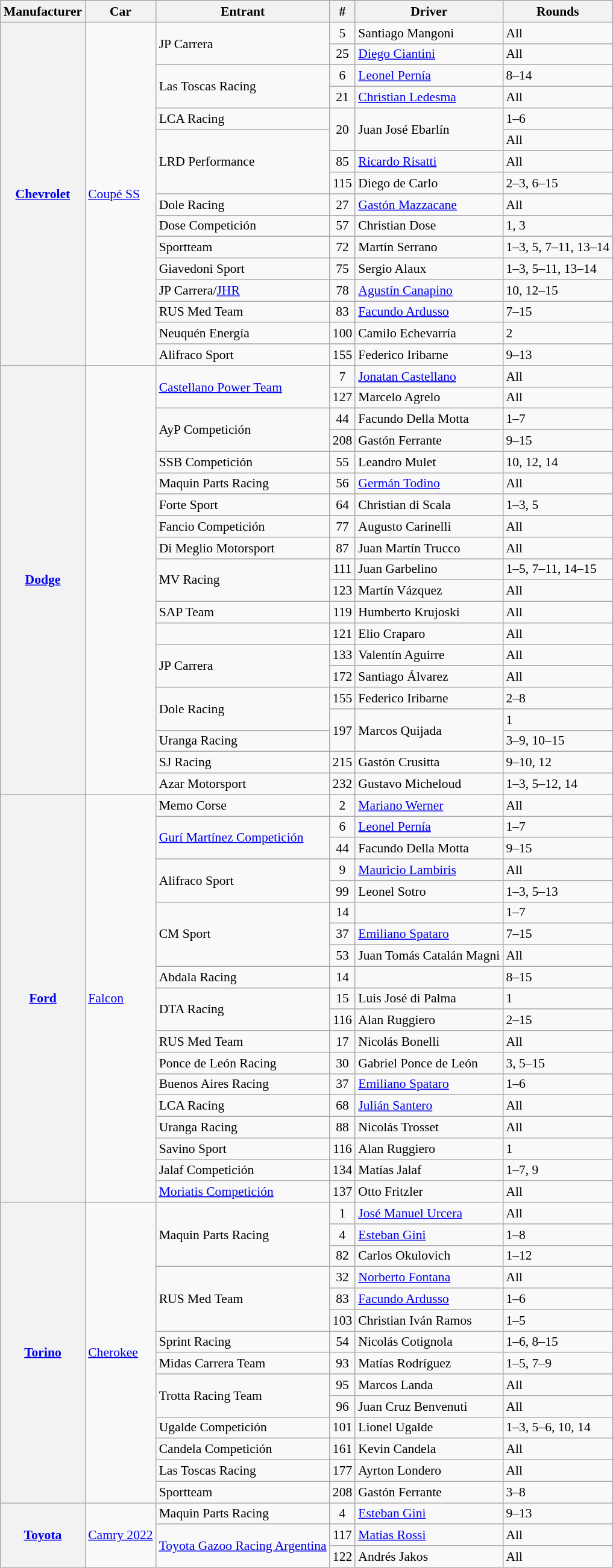<table class="wikitable" style="font-size: 90%;">
<tr>
<th>Manufacturer</th>
<th>Car</th>
<th>Entrant</th>
<th>#</th>
<th>Driver</th>
<th>Rounds</th>
</tr>
<tr>
<th rowspan=16><a href='#'>Chevrolet</a></th>
<td rowspan=16><a href='#'>Coupé SS</a></td>
<td rowspan=2>JP Carrera</td>
<td align=center>5</td>
<td> Santiago Mangoni</td>
<td>All</td>
</tr>
<tr>
<td align=center>25</td>
<td> <a href='#'>Diego Ciantini</a></td>
<td>All</td>
</tr>
<tr>
<td rowspan=2>Las Toscas Racing</td>
<td align=center>6</td>
<td> <a href='#'>Leonel Pernía</a></td>
<td>8–14</td>
</tr>
<tr>
<td align=center>21</td>
<td> <a href='#'>Christian Ledesma</a></td>
<td>All</td>
</tr>
<tr>
<td>LCA Racing</td>
<td rowspan="2" align="center">20</td>
<td rowspan="2"> Juan José Ebarlín</td>
<td>1–6</td>
</tr>
<tr>
<td rowspan=3>LRD Performance</td>
<td>All</td>
</tr>
<tr>
<td align=center>85</td>
<td> <a href='#'>Ricardo Risatti</a></td>
<td>All</td>
</tr>
<tr>
<td align=center>115</td>
<td> Diego de Carlo</td>
<td>2–3, 6–15</td>
</tr>
<tr>
<td>Dole Racing</td>
<td align=center>27</td>
<td> <a href='#'>Gastón Mazzacane</a></td>
<td>All</td>
</tr>
<tr>
<td>Dose Competición</td>
<td align=center>57</td>
<td> Christian Dose</td>
<td>1, 3</td>
</tr>
<tr>
<td>Sportteam</td>
<td align=center>72</td>
<td> Martín Serrano</td>
<td>1–3, 5, 7–11, 13–14</td>
</tr>
<tr>
<td>Giavedoni Sport</td>
<td align=center>75</td>
<td> Sergio Alaux</td>
<td>1–3, 5–11, 13–14</td>
</tr>
<tr>
<td>JP Carrera/<a href='#'>JHR</a></td>
<td align=center>78</td>
<td> <a href='#'>Agustín Canapino</a></td>
<td>10, 12–15</td>
</tr>
<tr>
<td>RUS Med Team</td>
<td align=center>83</td>
<td> <a href='#'>Facundo Ardusso</a></td>
<td>7–15</td>
</tr>
<tr>
<td>Neuquén Energía</td>
<td align=center>100</td>
<td> Camilo Echevarría</td>
<td>2</td>
</tr>
<tr>
<td>Alifraco Sport</td>
<td align=center>155</td>
<td> Federico Iribarne</td>
<td>9–13</td>
</tr>
<tr>
<th rowspan=20><a href='#'>Dodge</a></th>
<td rowspan=20></td>
<td rowspan=2><a href='#'>Castellano Power Team</a></td>
<td align=center>7</td>
<td> <a href='#'>Jonatan Castellano</a></td>
<td>All</td>
</tr>
<tr>
<td align=center>127</td>
<td> Marcelo Agrelo</td>
<td>All</td>
</tr>
<tr>
<td rowspan=2>AyP Competición</td>
<td align=center>44</td>
<td> Facundo Della Motta</td>
<td>1–7</td>
</tr>
<tr>
<td align=center>208</td>
<td> Gastón Ferrante</td>
<td>9–15</td>
</tr>
<tr>
<td>SSB Competición</td>
<td align=center>55</td>
<td> Leandro Mulet</td>
<td>10, 12, 14</td>
</tr>
<tr>
<td>Maquin Parts Racing</td>
<td align=center>56</td>
<td> <a href='#'>Germán Todino</a></td>
<td>All</td>
</tr>
<tr>
<td>Forte Sport</td>
<td align=center>64</td>
<td> Christian di Scala</td>
<td>1–3, 5</td>
</tr>
<tr>
<td>Fancio Competición</td>
<td align=center>77</td>
<td> Augusto Carinelli</td>
<td>All</td>
</tr>
<tr>
<td>Di Meglio Motorsport</td>
<td align=center>87</td>
<td> Juan Martín Trucco</td>
<td>All</td>
</tr>
<tr>
<td rowspan=2>MV Racing</td>
<td align=center>111</td>
<td> Juan Garbelino</td>
<td>1–5, 7–11, 14–15</td>
</tr>
<tr>
<td align=center>123</td>
<td> Martín Vázquez</td>
<td>All</td>
</tr>
<tr>
<td>SAP Team</td>
<td align=center>119</td>
<td> Humberto Krujoski</td>
<td>All</td>
</tr>
<tr>
<td></td>
<td align=center>121</td>
<td> Elio Craparo</td>
<td>All</td>
</tr>
<tr>
<td rowspan=2>JP Carrera</td>
<td align=center>133</td>
<td> Valentín Aguirre</td>
<td>All</td>
</tr>
<tr>
<td align=center>172</td>
<td> Santiago Álvarez</td>
<td>All</td>
</tr>
<tr>
<td rowspan=2>Dole Racing</td>
<td align=center>155</td>
<td> Federico Iribarne</td>
<td>2–8</td>
</tr>
<tr>
<td rowspan=2 align=center>197</td>
<td rowspan=2> Marcos Quijada</td>
<td>1</td>
</tr>
<tr>
<td>Uranga Racing</td>
<td>3–9, 10–15</td>
</tr>
<tr>
<td>SJ Racing</td>
<td align=center>215</td>
<td> Gastón Crusitta</td>
<td>9–10, 12</td>
</tr>
<tr>
<td>Azar Motorsport</td>
<td align=center>232</td>
<td> Gustavo Micheloud</td>
<td>1–3, 5–12, 14</td>
</tr>
<tr>
<th rowspan=19><a href='#'>Ford</a></th>
<td rowspan=19><a href='#'>Falcon</a></td>
<td>Memo Corse</td>
<td align=center>2</td>
<td> <a href='#'>Mariano Werner</a></td>
<td>All</td>
</tr>
<tr>
<td rowspan=2><a href='#'>Gurí Martínez Competición</a></td>
<td align=center>6</td>
<td> <a href='#'>Leonel Pernía</a></td>
<td>1–7</td>
</tr>
<tr>
<td align=center>44</td>
<td> Facundo Della Motta</td>
<td>9–15</td>
</tr>
<tr>
<td rowspan=2>Alifraco Sport</td>
<td align=center>9</td>
<td> <a href='#'>Mauricio Lambiris</a></td>
<td>All</td>
</tr>
<tr>
<td align=center>99</td>
<td> Leonel Sotro</td>
<td>1–3, 5–13</td>
</tr>
<tr>
<td rowspan=3>CM Sport</td>
<td align=center>14</td>
<td></td>
<td>1–7</td>
</tr>
<tr>
<td align=center>37</td>
<td> <a href='#'>Emiliano Spataro</a></td>
<td>7–15</td>
</tr>
<tr>
<td align=center>53</td>
<td> Juan Tomás Catalán Magni</td>
<td>All</td>
</tr>
<tr>
<td>Abdala Racing</td>
<td align=center>14</td>
<td></td>
<td>8–15</td>
</tr>
<tr>
<td rowspan=2>DTA Racing</td>
<td align=center>15</td>
<td> Luis José di Palma</td>
<td>1</td>
</tr>
<tr>
<td align=center>116</td>
<td> Alan Ruggiero</td>
<td>2–15</td>
</tr>
<tr>
<td>RUS Med Team</td>
<td align=center>17</td>
<td> Nicolás Bonelli</td>
<td>All</td>
</tr>
<tr>
<td>Ponce de León Racing</td>
<td align=center>30</td>
<td> Gabriel Ponce de León</td>
<td>3, 5–15</td>
</tr>
<tr>
<td>Buenos Aires Racing</td>
<td align=center>37</td>
<td> <a href='#'>Emiliano Spataro</a></td>
<td>1–6</td>
</tr>
<tr>
<td>LCA Racing</td>
<td align=center>68</td>
<td> <a href='#'>Julián Santero</a></td>
<td>All</td>
</tr>
<tr>
<td>Uranga Racing</td>
<td align=center>88</td>
<td> Nicolás Trosset</td>
<td>All</td>
</tr>
<tr>
<td>Savino Sport</td>
<td align=center>116</td>
<td> Alan Ruggiero</td>
<td>1</td>
</tr>
<tr>
<td>Jalaf Competición</td>
<td align=center>134</td>
<td> Matías Jalaf</td>
<td>1–7, 9</td>
</tr>
<tr>
<td><a href='#'>Moriatis Competición</a></td>
<td align=center>137</td>
<td> Otto Fritzler</td>
<td>All</td>
</tr>
<tr>
<th rowspan=14><a href='#'>Torino</a></th>
<td rowspan=14><a href='#'>Cherokee</a></td>
<td rowspan=3>Maquin Parts Racing</td>
<td align=center>1</td>
<td> <a href='#'>José Manuel Urcera</a></td>
<td>All</td>
</tr>
<tr>
<td align=center>4</td>
<td> <a href='#'>Esteban Gini</a></td>
<td>1–8</td>
</tr>
<tr>
<td align=center>82</td>
<td> Carlos Okulovich</td>
<td>1–12</td>
</tr>
<tr>
<td rowspan=3>RUS Med Team</td>
<td align=center>32</td>
<td> <a href='#'>Norberto Fontana</a></td>
<td>All</td>
</tr>
<tr>
<td align=center>83</td>
<td> <a href='#'>Facundo Ardusso</a></td>
<td>1–6</td>
</tr>
<tr>
<td align=center>103</td>
<td> Christian Iván Ramos</td>
<td>1–5</td>
</tr>
<tr>
<td>Sprint Racing</td>
<td align=center>54</td>
<td> Nicolás Cotignola</td>
<td>1–6, 8–15</td>
</tr>
<tr>
<td>Midas Carrera Team</td>
<td align=center>93</td>
<td> Matías Rodríguez</td>
<td>1–5, 7–9</td>
</tr>
<tr>
<td rowspan=2>Trotta Racing Team</td>
<td align=center>95</td>
<td> Marcos Landa</td>
<td>All</td>
</tr>
<tr>
<td align=center>96</td>
<td> Juan Cruz Benvenuti</td>
<td>All</td>
</tr>
<tr>
<td>Ugalde Competición</td>
<td align=center>101</td>
<td> Lionel Ugalde</td>
<td>1–3, 5–6, 10, 14</td>
</tr>
<tr>
<td>Candela Competición</td>
<td align=center>161</td>
<td> Kevin Candela</td>
<td>All</td>
</tr>
<tr>
<td>Las Toscas Racing</td>
<td align=center>177</td>
<td> Ayrton Londero</td>
<td>All</td>
</tr>
<tr>
<td>Sportteam</td>
<td align=center>208</td>
<td> Gastón Ferrante</td>
<td>3–8</td>
</tr>
<tr>
<th rowspan=3><a href='#'>Toyota</a></th>
<td rowspan=3><a href='#'>Camry 2022</a></td>
<td>Maquin Parts Racing</td>
<td align=center>4</td>
<td> <a href='#'>Esteban Gini</a></td>
<td>9–13</td>
</tr>
<tr>
<td rowspan=2><a href='#'>Toyota Gazoo Racing Argentina</a></td>
<td align=center>117</td>
<td> <a href='#'>Matías Rossi</a></td>
<td>All</td>
</tr>
<tr>
<td align=center>122</td>
<td> Andrés Jakos</td>
<td>All</td>
</tr>
</table>
